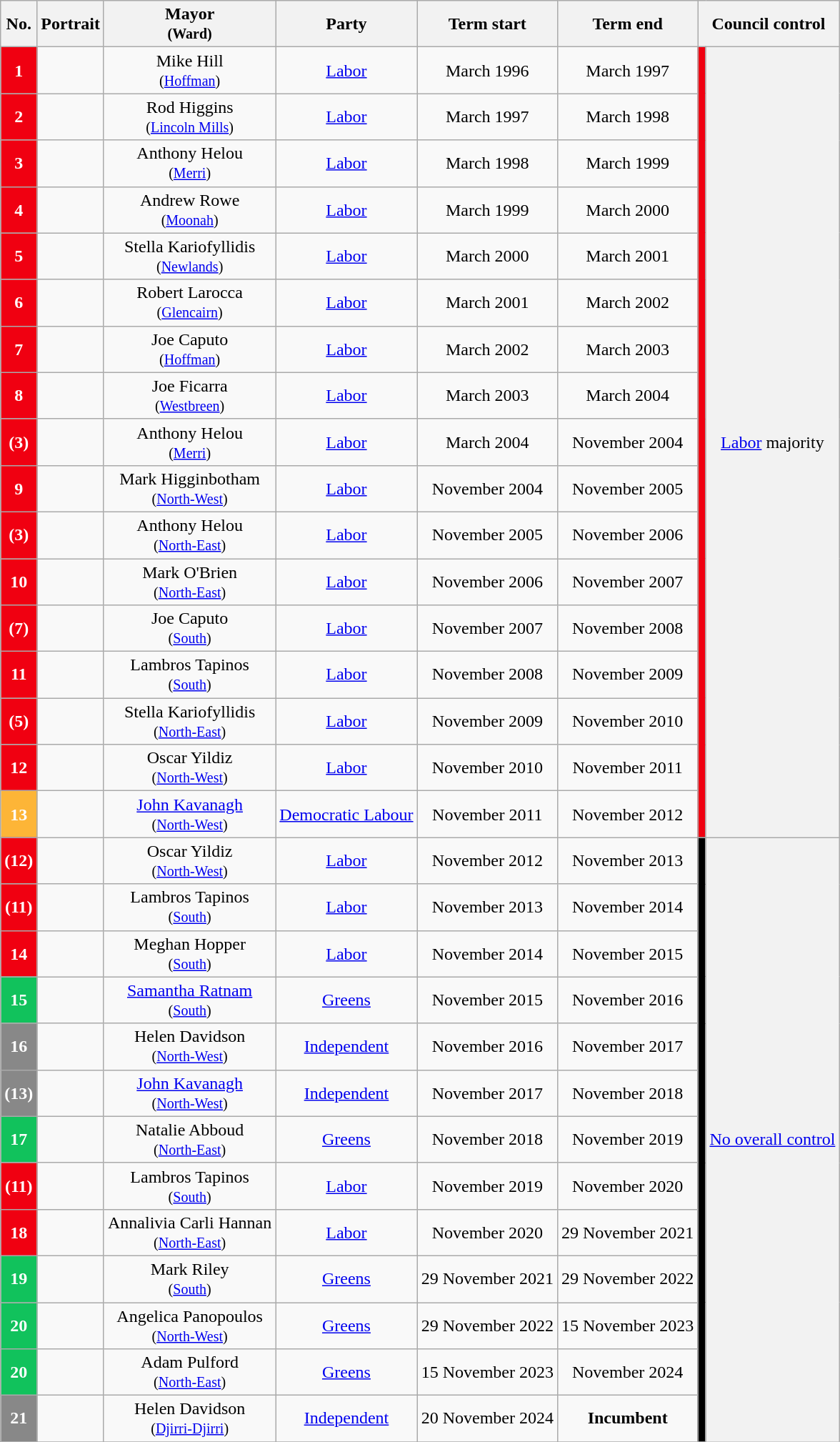<table class="wikitable">
<tr>
<th>No.</th>
<th>Portrait</th>
<th>Mayor <br> <small> (Ward) </small></th>
<th>Party</th>
<th>Term start</th>
<th>Term end</th>
<th colspan="3">Council control</th>
</tr>
<tr>
<th style="background:#F00011; color:white">1</th>
<td align="center"></td>
<td align="center">Mike Hill <br> <small> (<a href='#'>Hoffman</a>) </small></td>
<td align="center"><a href='#'>Labor</a></td>
<td align="center">March 1996</td>
<td align="center">March 1997</td>
<td rowspan="17" style="background-color:#F00011; border-bottom:solid 0 gray"></td>
<th rowspan="17" style="font-weight:normal"><a href='#'>Labor</a> majority <br> <small></small></th>
</tr>
<tr>
<th style="background:#F00011; color:white">2</th>
<td align="center"></td>
<td align="center">Rod Higgins <br> <small> (<a href='#'>Lincoln Mills</a>) </small></td>
<td align="center"><a href='#'>Labor</a></td>
<td align="center">March 1997</td>
<td align="center">March 1998</td>
</tr>
<tr>
<th style="background:#F00011; color:white">3</th>
<td align="center"></td>
<td align="center">Anthony Helou <br> <small> (<a href='#'>Merri</a>) </small></td>
<td align="center"><a href='#'>Labor</a></td>
<td align="center">March 1998</td>
<td align="center">March 1999</td>
</tr>
<tr>
<th style="background:#F00011; color:white">4</th>
<td align="center"></td>
<td align="center">Andrew Rowe <br> <small> (<a href='#'>Moonah</a>) </small></td>
<td align="center"><a href='#'>Labor</a></td>
<td align="center">March 1999</td>
<td align="center">March 2000</td>
</tr>
<tr>
<th style="background:#F00011; color:white">5</th>
<td align="center"></td>
<td align="center">Stella Kariofyllidis <br> <small> (<a href='#'>Newlands</a>) </small></td>
<td align="center"><a href='#'>Labor</a></td>
<td align="center">March 2000</td>
<td align="center">March 2001</td>
</tr>
<tr>
<th style="background:#F00011; color:white">6</th>
<td align="center"></td>
<td align="center">Robert Larocca <br> <small> (<a href='#'>Glencairn</a>) </small></td>
<td align="center"><a href='#'>Labor</a></td>
<td align="center">March 2001</td>
<td align="center">March 2002</td>
</tr>
<tr>
<th style="background:#F00011; color:white">7</th>
<td align="center"></td>
<td align="center">Joe Caputo <br> <small> (<a href='#'>Hoffman</a>) </small></td>
<td align="center"><a href='#'>Labor</a></td>
<td align="center">March 2002</td>
<td align="center">March 2003</td>
</tr>
<tr>
<th style="background:#F00011; color:white">8</th>
<td align="center"></td>
<td align="center">Joe Ficarra <br> <small> (<a href='#'>Westbreen</a>) </small></td>
<td align="center"><a href='#'>Labor</a></td>
<td align="center">March 2003</td>
<td align="center">March 2004</td>
</tr>
<tr>
<th style="background:#F00011; color:white">(3)</th>
<td align="center"></td>
<td align="center">Anthony Helou <br> <small> (<a href='#'>Merri</a>) </small></td>
<td align="center"><a href='#'>Labor</a></td>
<td align="center">March 2004</td>
<td align="center">November 2004</td>
</tr>
<tr>
<th style="background:#F00011; color:white">9</th>
<td align="center"></td>
<td align="center">Mark Higginbotham <br> <small> (<a href='#'>North-West</a>) </small></td>
<td align="center"><a href='#'>Labor</a></td>
<td align="center">November 2004</td>
<td align="center">November 2005</td>
</tr>
<tr>
<th style="background:#F00011; color:white">(3)</th>
<td align="center"></td>
<td align="center">Anthony Helou <br> <small> (<a href='#'>North-East</a>) </small></td>
<td align="center"><a href='#'>Labor</a></td>
<td align="center">November 2005</td>
<td align="center">November 2006</td>
</tr>
<tr>
<th style="background:#F00011; color:white">10</th>
<td align="center"></td>
<td align="center">Mark O'Brien <br> <small> (<a href='#'>North-East</a>) </small></td>
<td align="center"><a href='#'>Labor</a></td>
<td align="center">November 2006</td>
<td align="center">November 2007</td>
</tr>
<tr>
<th style="background:#F00011; color:white">(7)</th>
<td align="center"></td>
<td align="center">Joe Caputo <br> <small> (<a href='#'>South</a>) </small></td>
<td align="center"><a href='#'>Labor</a></td>
<td align="center">November 2007</td>
<td align="center">November 2008</td>
</tr>
<tr>
<th style="background:#F00011; color:white">11</th>
<td align="center"></td>
<td align="center">Lambros Tapinos <br> <small> (<a href='#'>South</a>) </small></td>
<td align="center"><a href='#'>Labor</a></td>
<td align="center">November 2008</td>
<td align="center">November 2009</td>
</tr>
<tr>
<th style="background:#F00011; color:white">(5)</th>
<td align="center"></td>
<td align="center">Stella Kariofyllidis <br> <small> (<a href='#'>North-East</a>) </small></td>
<td align="center"><a href='#'>Labor</a></td>
<td align="center">November 2009</td>
<td align="center">November 2010</td>
</tr>
<tr>
<th style="background:#F00011; color:white">12</th>
<td align="center"></td>
<td align="center">Oscar Yildiz <br> <small> (<a href='#'>North-West</a>) </small></td>
<td align="center"><a href='#'>Labor</a></td>
<td align="center">November 2010</td>
<td align="center">November 2011</td>
</tr>
<tr>
<th style="background:#FDB537; color:white">13</th>
<td align="center"></td>
<td align="center"><a href='#'>John Kavanagh</a> <br> <small> (<a href='#'>North-West</a>) </small></td>
<td align="center"><a href='#'>Democratic Labour</a></td>
<td align="center">November 2011</td>
<td align="center">November 2012</td>
</tr>
<tr>
<th style="background:#F00011; color:white">(12)</th>
<td align="center"></td>
<td align="center">Oscar Yildiz <br> <small> (<a href='#'>North-West</a>) </small></td>
<td align="center"><a href='#'>Labor</a></td>
<td align="center">November 2012</td>
<td align="center">November 2013</td>
<td rowspan="19" style="background-color:#000000; border-bottom:solid 0 gray"></td>
<th rowspan="19" style="font-weight:normal"><a href='#'>No overall control</a> <br> <small></small></th>
</tr>
<tr>
<th style="background:#F00011; color:white">(11)</th>
<td align="center"></td>
<td align="center">Lambros Tapinos <br> <small> (<a href='#'>South</a>) </small></td>
<td align="center"><a href='#'>Labor</a></td>
<td align="center">November 2013</td>
<td align="center">November 2014</td>
</tr>
<tr>
<th style="background:#F00011; color:white">14</th>
<td align="center"></td>
<td align="center">Meghan Hopper <br> <small> (<a href='#'>South</a>) </small></td>
<td align="center"><a href='#'>Labor</a></td>
<td align="center">November 2014</td>
<td align="center">November 2015</td>
</tr>
<tr>
<th style="background:#11C25C; color:white">15</th>
<td align="center"></td>
<td align="center"><a href='#'>Samantha Ratnam</a> <br> <small> (<a href='#'>South</a>) </small></td>
<td align="center"><a href='#'>Greens</a></td>
<td align="center">November 2015</td>
<td align="center">November 2016</td>
</tr>
<tr>
<th style="background:#888888; color:white">16</th>
<td align="center"></td>
<td align="center">Helen Davidson <br> <small> (<a href='#'>North-West</a>) </small></td>
<td align="center"><a href='#'>Independent</a></td>
<td align="center">November 2016</td>
<td align="center">November 2017</td>
</tr>
<tr>
<th style="background:#888888; color:white">(13)</th>
<td align="center"></td>
<td align="center"><a href='#'>John Kavanagh</a> <br> <small> (<a href='#'>North-West</a>) </small></td>
<td align="center"><a href='#'>Independent</a></td>
<td align="center">November 2017</td>
<td align="center">November 2018</td>
</tr>
<tr>
<th style="background:#11C25C; color:white">17</th>
<td align="center"></td>
<td align="center">Natalie Abboud <br> <small> (<a href='#'>North-East</a>) </small></td>
<td align="center"><a href='#'>Greens</a></td>
<td align="center">November 2018</td>
<td align="center">November 2019</td>
</tr>
<tr>
<th style="background:#F00011; color:white">(11)</th>
<td align="center"></td>
<td align="center">Lambros Tapinos <br> <small> (<a href='#'>South</a>) </small></td>
<td align="center"><a href='#'>Labor</a></td>
<td align="center">November 2019</td>
<td align="center">November 2020</td>
</tr>
<tr>
<th style="background:#F00011; color:white">18</th>
<td align="center"></td>
<td align="center">Annalivia Carli Hannan <br> <small> (<a href='#'>North-East</a>) </small></td>
<td align="center"><a href='#'>Labor</a></td>
<td align="center">November 2020</td>
<td align="center">29 November 2021</td>
</tr>
<tr>
<th style="background:#11C25C; color:white">19</th>
<td align="center"></td>
<td align="center">Mark Riley <br> <small> (<a href='#'>South</a>) </small></td>
<td align="center"><a href='#'>Greens</a></td>
<td align="center">29 November 2021</td>
<td align="center">29 November 2022</td>
</tr>
<tr>
<th style="background:#11C25C; color:white">20</th>
<td align="center"></td>
<td align="center">Angelica Panopoulos <br> <small> (<a href='#'>North-West</a>) </small></td>
<td align="center"><a href='#'>Greens</a></td>
<td align="center">29 November 2022</td>
<td align="center">15 November 2023</td>
</tr>
<tr>
<th style="background:#11C25C; color:white">20</th>
<td align="center"></td>
<td align="center">Adam Pulford <br> <small> (<a href='#'>North-East</a>) </small></td>
<td align="center"><a href='#'>Greens</a></td>
<td align="center">15 November 2023</td>
<td align="center">November 2024</td>
</tr>
<tr>
<th style="background:#888888; color:white">21</th>
<td align="center"></td>
<td align="center">Helen Davidson <br> <small> (<a href='#'>Djirri-Djirri</a>) </small></td>
<td align="center"><a href='#'>Independent</a></td>
<td align="center">20 November 2024</td>
<td align="center"><strong>Incumbent</strong></td>
</tr>
<tr>
</tr>
</table>
